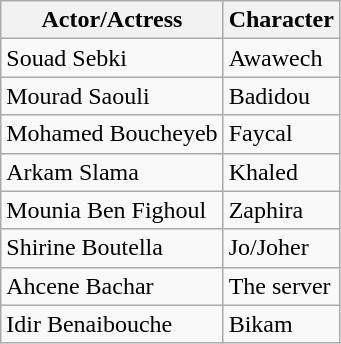<table class="wikitable sortable">
<tr>
<th>Actor/Actress</th>
<th>Character</th>
</tr>
<tr>
<td>Souad Sebki</td>
<td>Awawech</td>
</tr>
<tr>
<td>Mourad Saouli</td>
<td>Badidou</td>
</tr>
<tr>
<td>Mohamed Boucheyeb</td>
<td>Faycal</td>
</tr>
<tr>
<td>Arkam Slama</td>
<td>Khaled</td>
</tr>
<tr>
<td>Mounia Ben Fighoul</td>
<td>Zaphira</td>
</tr>
<tr>
<td>Shirine Boutella</td>
<td>Jo/Joher</td>
</tr>
<tr>
<td>Ahcene Bachar</td>
<td>The server</td>
</tr>
<tr>
<td>Idir Benaibouche</td>
<td>Bikam</td>
</tr>
</table>
